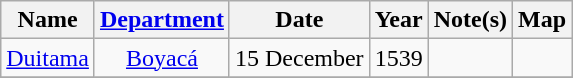<table class="wikitable sortable mw-collapsible mw-collapsed">
<tr>
<th scope="col">Name</th>
<th scope="col"><a href='#'>Department</a></th>
<th scope="col">Date</th>
<th scope="col">Year</th>
<th scope="col">Note(s)</th>
<th scope="col">Map</th>
</tr>
<tr>
<td align=center><a href='#'>Duitama</a></td>
<td align=center><a href='#'>Boyacá</a></td>
<td align=center>15 December</td>
<td align=center>1539</td>
<td align=center></td>
<td align=center></td>
</tr>
<tr>
</tr>
</table>
